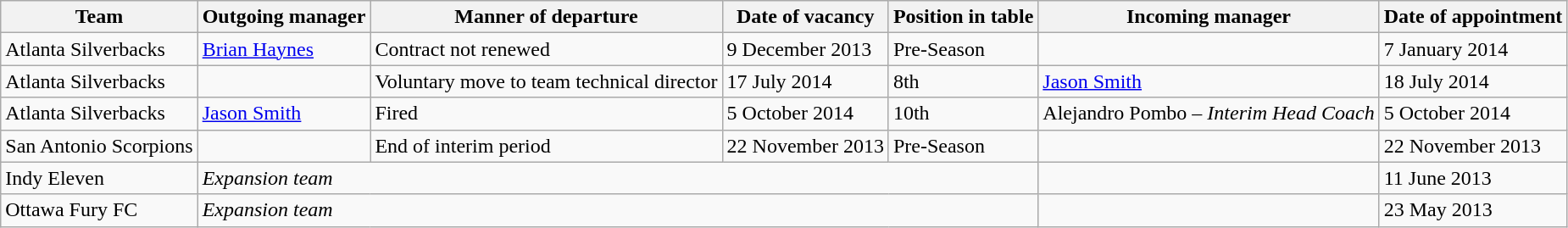<table class="wikitable sortable">
<tr>
<th>Team</th>
<th>Outgoing manager</th>
<th>Manner of departure</th>
<th>Date of vacancy</th>
<th>Position in table</th>
<th>Incoming manager</th>
<th>Date of appointment</th>
</tr>
<tr>
<td>Atlanta Silverbacks</td>
<td> <a href='#'>Brian Haynes</a></td>
<td>Contract not renewed</td>
<td>9 December 2013</td>
<td>Pre-Season</td>
<td> </td>
<td>7 January 2014</td>
</tr>
<tr>
<td>Atlanta Silverbacks</td>
<td> </td>
<td>Voluntary move to team technical director</td>
<td>17 July 2014</td>
<td>8th</td>
<td> <a href='#'>Jason Smith</a></td>
<td>18 July 2014</td>
</tr>
<tr>
<td>Atlanta Silverbacks</td>
<td> <a href='#'>Jason Smith</a></td>
<td>Fired</td>
<td>5 October 2014</td>
<td>10th</td>
<td> Alejandro Pombo – <em>Interim Head Coach</em></td>
<td>5 October 2014</td>
</tr>
<tr>
<td>San Antonio Scorpions</td>
<td> </td>
<td>End of interim period</td>
<td>22 November 2013</td>
<td>Pre-Season</td>
<td> </td>
<td>22 November 2013</td>
</tr>
<tr>
<td>Indy Eleven</td>
<td colspan="4"><em>Expansion team</em></td>
<td> </td>
<td>11 June 2013</td>
</tr>
<tr>
<td>Ottawa Fury FC</td>
<td colspan="4"><em>Expansion team</em></td>
<td> </td>
<td>23 May 2013</td>
</tr>
</table>
